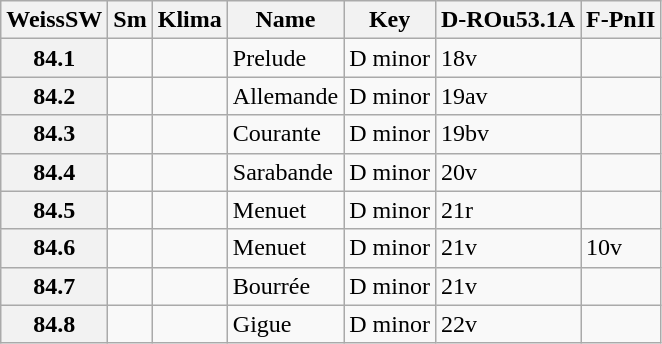<table border="1" class="wikitable sortable">
<tr>
<th data-sort-type="number">WeissSW</th>
<th>Sm</th>
<th>Klima</th>
<th class="unsortable">Name</th>
<th class="unsortable">Key</th>
<th>D-ROu53.1A</th>
<th>F-PnII</th>
</tr>
<tr>
<th data-sort-value="1">84.1</th>
<td></td>
<td></td>
<td>Prelude</td>
<td>D minor</td>
<td>18v</td>
<td></td>
</tr>
<tr>
<th data-sort-value="2">84.2</th>
<td></td>
<td></td>
<td>Allemande</td>
<td>D minor</td>
<td>19av</td>
<td></td>
</tr>
<tr>
<th data-sort-value="3">84.3</th>
<td></td>
<td></td>
<td>Courante</td>
<td>D minor</td>
<td>19bv</td>
<td></td>
</tr>
<tr>
<th data-sort-value="4">84.4</th>
<td></td>
<td></td>
<td>Sarabande</td>
<td>D minor</td>
<td>20v</td>
<td></td>
</tr>
<tr>
<th data-sort-value="5">84.5</th>
<td></td>
<td></td>
<td>Menuet</td>
<td>D minor</td>
<td>21r</td>
<td></td>
</tr>
<tr>
<th data-sort-value="6">84.6</th>
<td></td>
<td></td>
<td>Menuet</td>
<td>D minor</td>
<td>21v</td>
<td>10v</td>
</tr>
<tr>
<th data-sort-value="7">84.7</th>
<td></td>
<td></td>
<td>Bourrée</td>
<td>D minor</td>
<td>21v</td>
<td></td>
</tr>
<tr>
<th data-sort-value="8">84.8</th>
<td></td>
<td></td>
<td>Gigue</td>
<td>D minor</td>
<td>22v</td>
<td></td>
</tr>
</table>
